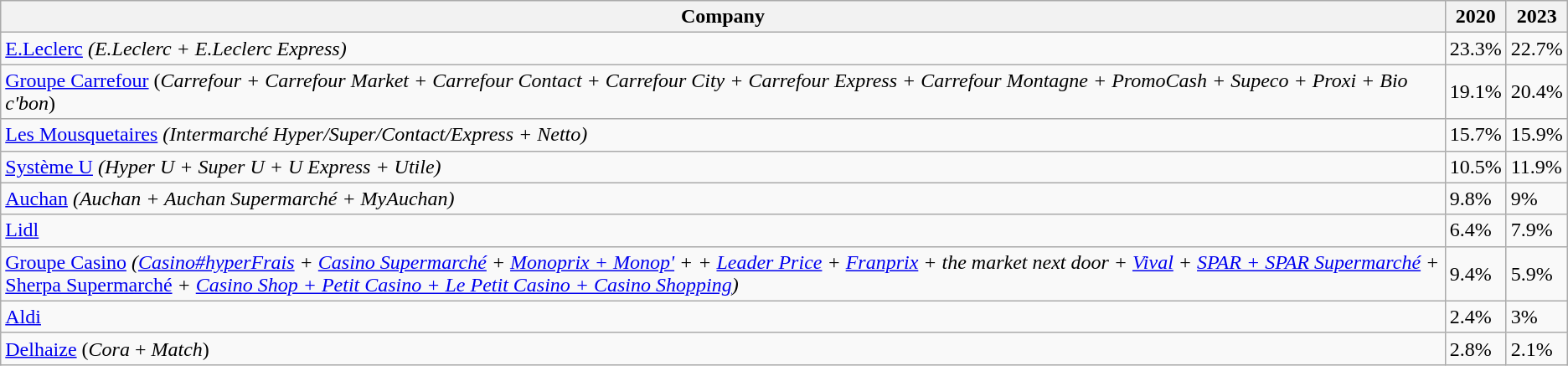<table class="wikitable sortable centre">
<tr>
<th>Company</th>
<th>2020</th>
<th>2023</th>
</tr>
<tr>
<td><a href='#'>E.Leclerc</a> <em>(E.Leclerc + E.Leclerc Express)</em></td>
<td>23.3%</td>
<td>22.7%</td>
</tr>
<tr>
<td><a href='#'>Groupe Carrefour</a> (<em>Carrefour + Carrefour</em> <em>Market</em> <em>+ Carrefour Contact</em> <em>+</em> <em>Carrefour City + Carrefour Express + Carrefour Montagne +</em>  <em>PromoCash + Supeco</em> <em>+</em> <em>Proxi +</em> <em>Bio c'bon</em>)</td>
<td>19.1%</td>
<td>20.4%</td>
</tr>
<tr>
<td><a href='#'>Les Mousquetaires</a> <em>(Intermarché Hyper/Super/Contact/Express + Netto)</em></td>
<td>15.7%</td>
<td>15.9%</td>
</tr>
<tr>
<td><a href='#'>Système U</a> <em>(Hyper U + Super U + U Express + Utile)</em></td>
<td>10.5%</td>
<td>11.9%</td>
</tr>
<tr>
<td><a href='#'>Auchan</a> <em>(Auchan + Auchan Supermarché + MyAuchan)</em></td>
<td>9.8%</td>
<td>9%</td>
</tr>
<tr>
<td><a href='#'>Lidl</a></td>
<td>6.4%</td>
<td>7.9%</td>
</tr>
<tr>
<td><a href='#'>Groupe Casino</a> <em>(<a href='#'>Casino#hyperFrais</a> + <a href='#'>Casino Supermarché</a> + <a href='#'>Monoprix + Monop'</a> +</em>  <em>+ <a href='#'>Leader Price</a> + <a href='#'>Franprix</a> + the market next door + <a href='#'>Vival</a> + <a href='#'>SPAR + SPAR Supermarché</a> + <a href='#'></em>Sherpa Supermarché<em></a> + <a href='#'>Casino Shop + Petit Casino + Le Petit Casino + Casino Shopping</a>)</em></td>
<td>9.4%</td>
<td>5.9%</td>
</tr>
<tr>
<td><a href='#'>Aldi</a></td>
<td>2.4%</td>
<td>3%</td>
</tr>
<tr>
<td><a href='#'>Delhaize</a> (<em>Cora</em> + <em>Match</em>)</td>
<td>2.8%</td>
<td>2.1%</td>
</tr>
</table>
